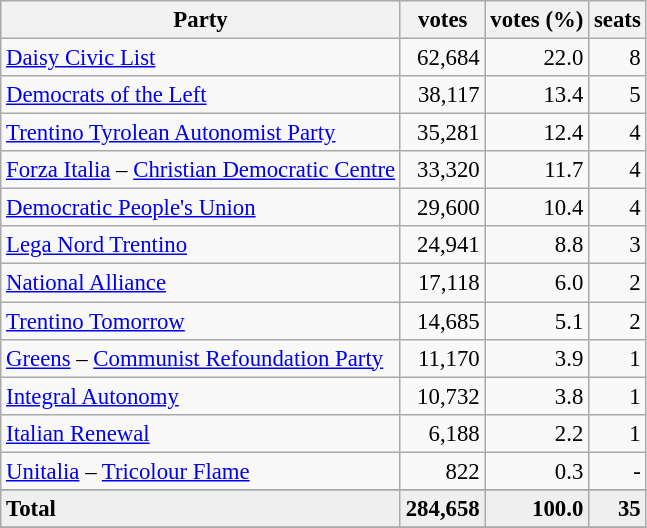<table class="wikitable" style="font-size:95%">
<tr bgcolor="EFEFEF">
<th>Party</th>
<th>votes</th>
<th>votes (%)</th>
<th>seats</th>
</tr>
<tr>
<td><a href='#'>Daisy Civic List</a></td>
<td align=right>62,684</td>
<td align=right>22.0</td>
<td align=right>8</td>
</tr>
<tr>
<td><a href='#'>Democrats of the Left</a></td>
<td align=right>38,117</td>
<td align=right>13.4</td>
<td align=right>5</td>
</tr>
<tr>
<td><a href='#'>Trentino Tyrolean Autonomist Party</a></td>
<td align=right>35,281</td>
<td align=right>12.4</td>
<td align=right>4</td>
</tr>
<tr>
<td><a href='#'>Forza Italia</a> – <a href='#'>Christian Democratic Centre</a></td>
<td align=right>33,320</td>
<td align=right>11.7</td>
<td align=right>4</td>
</tr>
<tr>
<td><a href='#'>Democratic People's Union</a></td>
<td align=right>29,600</td>
<td align=right>10.4</td>
<td align=right>4</td>
</tr>
<tr>
<td><a href='#'>Lega Nord Trentino</a></td>
<td align=right>24,941</td>
<td align=right>8.8</td>
<td align=right>3</td>
</tr>
<tr>
<td><a href='#'>National Alliance</a></td>
<td align=right>17,118</td>
<td align=right>6.0</td>
<td align=right>2</td>
</tr>
<tr>
<td><a href='#'>Trentino Tomorrow</a></td>
<td align=right>14,685</td>
<td align=right>5.1</td>
<td align=right>2</td>
</tr>
<tr>
<td><a href='#'>Greens</a> – <a href='#'>Communist Refoundation Party</a></td>
<td align=right>11,170</td>
<td align=right>3.9</td>
<td align=right>1</td>
</tr>
<tr>
<td><a href='#'>Integral Autonomy</a></td>
<td align=right>10,732</td>
<td align=right>3.8</td>
<td align=right>1</td>
</tr>
<tr>
<td><a href='#'>Italian Renewal</a></td>
<td align=right>6,188</td>
<td align=right>2.2</td>
<td align=right>1</td>
</tr>
<tr>
<td><a href='#'>Unitalia</a> – <a href='#'>Tricolour Flame</a></td>
<td align=right>822</td>
<td align=right>0.3</td>
<td align=right>-</td>
</tr>
<tr>
</tr>
<tr bgcolor="EFEFEF">
<td><strong>Total</strong></td>
<td align=right><strong>284,658</strong></td>
<td align=right><strong>100.0</strong></td>
<td align=right><strong>35</strong></td>
</tr>
<tr>
</tr>
</table>
